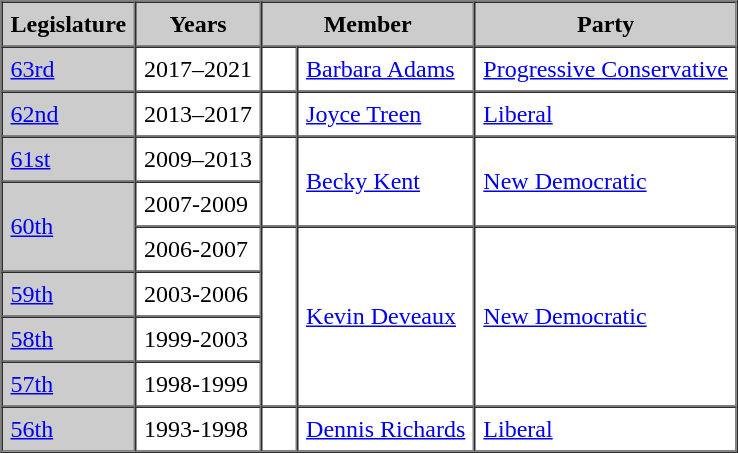<table border=1 cellpadding=5 cellspacing=0>
<tr bgcolor="CCCCCC">
<th>Legislature</th>
<th>Years</th>
<th colspan="2">Member</th>
<th>Party</th>
</tr>
<tr>
<td bgcolor="CCCCCC"><a href='#'>63rd</a></td>
<td>2017–2021</td>
<td></td>
<td><a href='#'>Barbara Adams</a></td>
<td><a href='#'>Progressive Conservative</a></td>
</tr>
<tr>
<td bgcolor="CCCCCC"><a href='#'>62nd</a></td>
<td>2013–2017</td>
<td></td>
<td><a href='#'>Joyce Treen</a></td>
<td><a href='#'>Liberal</a></td>
</tr>
<tr>
<td bgcolor="CCCCCC"><a href='#'>61st</a></td>
<td>2009–2013</td>
<td rowspan="2" >   </td>
<td rowspan="2"><a href='#'>Becky Kent</a></td>
<td rowspan="2"><a href='#'>New Democratic</a></td>
</tr>
<tr>
<td bgcolor="CCCCCC" rowspan="2"><a href='#'>60th</a></td>
<td>2007-2009</td>
</tr>
<tr>
<td>2006-2007</td>
<td rowspan="4" ></td>
<td rowspan="4"><a href='#'>Kevin Deveaux</a></td>
<td rowspan="4"><a href='#'>New Democratic</a></td>
</tr>
<tr>
<td bgcolor="CCCCCC"><a href='#'>59th</a></td>
<td>2003-2006</td>
</tr>
<tr>
<td bgcolor="CCCCCC"><a href='#'>58th</a></td>
<td>1999-2003</td>
</tr>
<tr>
<td bgcolor="CCCCCC"><a href='#'>57th</a></td>
<td>1998-1999</td>
</tr>
<tr>
<td bgcolor="CCCCCC"><a href='#'>56th</a></td>
<td>1993-1998</td>
<td rowspan="2" ></td>
<td rowspan="2"><a href='#'>Dennis Richards</a></td>
<td rowspan="2"><a href='#'>Liberal</a></td>
</tr>
</table>
